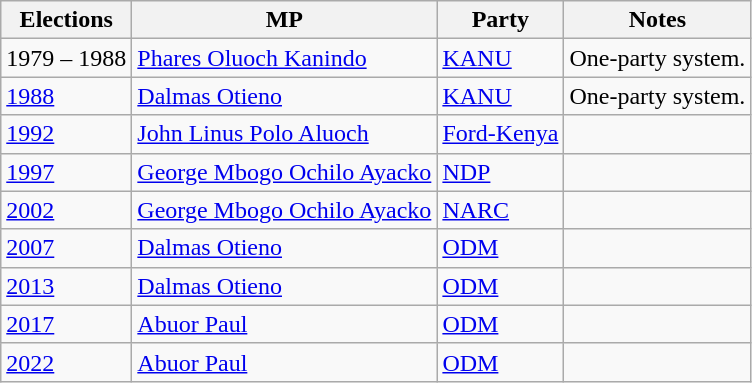<table class="wikitable">
<tr>
<th>Elections</th>
<th>MP </th>
<th>Party</th>
<th>Notes</th>
</tr>
<tr>
<td>1979 – 1988</td>
<td><a href='#'>Phares Oluoch Kanindo</a></td>
<td><a href='#'>KANU</a></td>
<td>One-party system.</td>
</tr>
<tr>
<td><a href='#'>1988</a></td>
<td><a href='#'>Dalmas Otieno</a></td>
<td><a href='#'>KANU</a></td>
<td>One-party system.</td>
</tr>
<tr>
<td><a href='#'>1992</a></td>
<td><a href='#'>John Linus Polo Aluoch</a></td>
<td><a href='#'>Ford-Kenya</a></td>
<td></td>
</tr>
<tr>
<td><a href='#'>1997</a></td>
<td><a href='#'>George Mbogo Ochilo Ayacko</a></td>
<td><a href='#'>NDP</a></td>
<td></td>
</tr>
<tr>
<td><a href='#'>2002</a></td>
<td><a href='#'>George Mbogo Ochilo Ayacko</a></td>
<td><a href='#'>NARC</a></td>
<td></td>
</tr>
<tr>
<td><a href='#'>2007</a></td>
<td><a href='#'>Dalmas Otieno</a></td>
<td><a href='#'>ODM</a></td>
<td></td>
</tr>
<tr>
<td><a href='#'>2013</a></td>
<td><a href='#'>Dalmas Otieno</a></td>
<td><a href='#'>ODM</a></td>
<td></td>
</tr>
<tr>
<td><a href='#'>2017</a></td>
<td><a href='#'>Abuor Paul</a></td>
<td><a href='#'>ODM</a></td>
</tr>
<tr>
<td><a href='#'>2022</a></td>
<td><a href='#'>Abuor Paul</a></td>
<td><a href='#'>ODM</a></td>
<td></td>
</tr>
</table>
